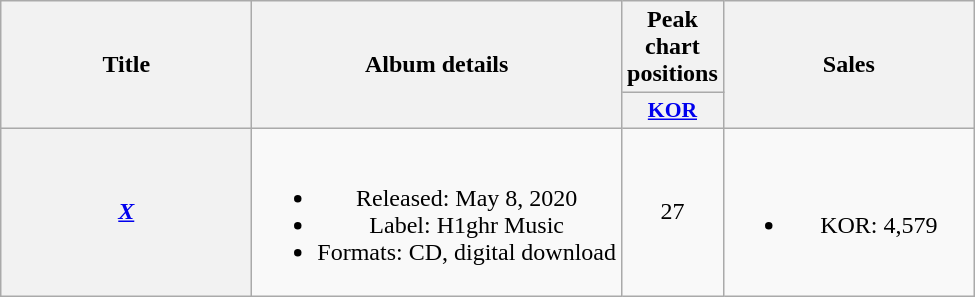<table class="wikitable plainrowheaders" style="text-align:center;">
<tr>
<th scope="col" rowspan="2" style="width:10em;">Title</th>
<th scope="col" rowspan="2">Album details</th>
<th scope="col" colspan="1">Peak chart positions</th>
<th scope="col" rowspan="2" style="width:10em;">Sales</th>
</tr>
<tr>
<th scope="col" style="width:2.2em;font-size:90%;"><a href='#'>KOR</a><br></th>
</tr>
<tr>
<th scope="row"><em><a href='#'>X</a></em></th>
<td><br><ul><li>Released: May 8, 2020</li><li>Label: H1ghr Music</li><li>Formats: CD, digital download</li></ul></td>
<td>27</td>
<td><br><ul><li>KOR: 4,579</li></ul></td>
</tr>
</table>
